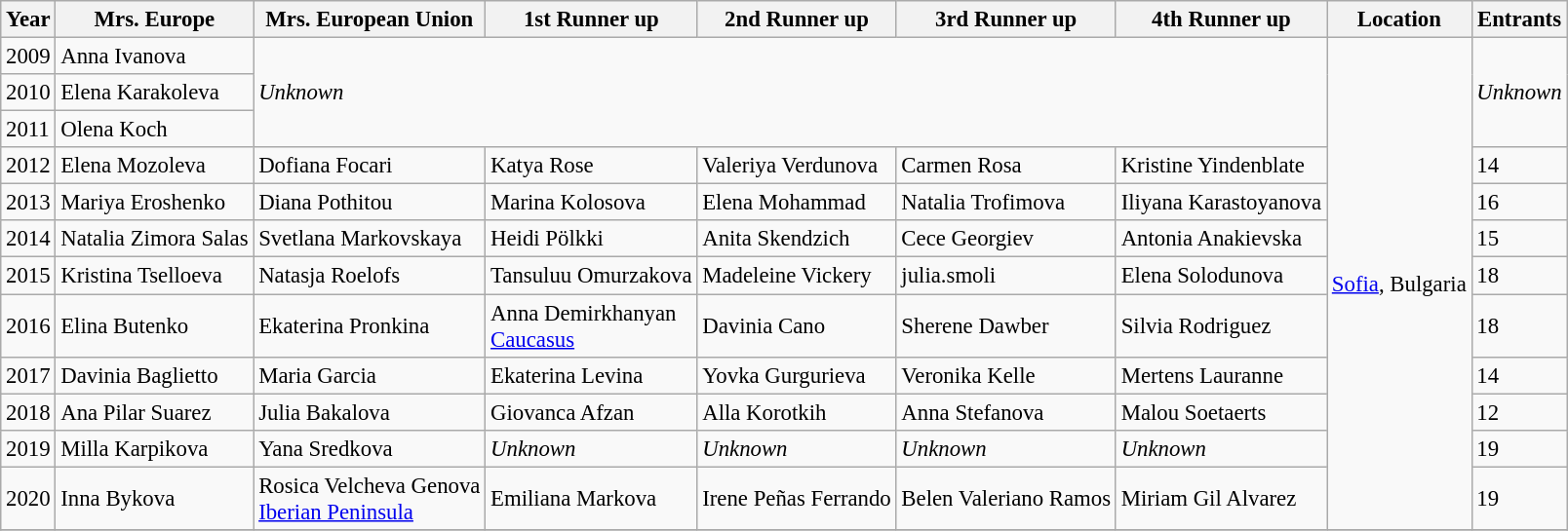<table class="wikitable" style="font-size: 95%;">
<tr>
<th>Year</th>
<th>Mrs. Europe</th>
<th>Mrs. European Union</th>
<th>1st Runner up</th>
<th>2nd Runner up</th>
<th>3rd Runner up</th>
<th>4th Runner up</th>
<th>Location</th>
<th>Entrants</th>
</tr>
<tr>
<td>2009</td>
<td>Anna Ivanova<br></td>
<td colspan="5" rowspan="3"><em>Unknown</em></td>
<td rowspan="12"><a href='#'>Sofia</a>, Bulgaria</td>
<td rowspan="3"><em>Unknown</em></td>
</tr>
<tr>
<td>2010</td>
<td>Elena Karakoleva<br></td>
</tr>
<tr>
<td>2011</td>
<td>Olena Koch<br></td>
</tr>
<tr>
<td>2012</td>
<td>Elena Mozoleva<br></td>
<td>Dofiana Focari<br></td>
<td>Katya Rose<br></td>
<td>Valeriya Verdunova<br></td>
<td>Carmen Rosa<br></td>
<td>Kristine Yindenblate<br></td>
<td>14</td>
</tr>
<tr>
<td>2013</td>
<td>Mariya Eroshenko<br></td>
<td>Diana Pothitou<br></td>
<td>Marina Kolosova<br></td>
<td>Elena Mohammad<br></td>
<td>Natalia Trofimova<br></td>
<td>Iliyana Karastoyanova<br></td>
<td>16</td>
</tr>
<tr>
<td>2014</td>
<td>Natalia Zimora Salas<br></td>
<td>Svetlana Markovskaya<br></td>
<td>Heidi Pölkki<br></td>
<td>Anita Skendzich<br></td>
<td>Cece Georgiev<br></td>
<td>Antonia Anakievska<br></td>
<td>15</td>
</tr>
<tr>
<td>2015</td>
<td>Kristina Tselloeva<br></td>
<td>Natasja Roelofs<br></td>
<td>Tansuluu Omurzakova<br></td>
<td>Madeleine Vickery<br></td>
<td>julia.smoli<br></td>
<td>Elena Solodunova<br></td>
<td>18</td>
</tr>
<tr>
<td>2016</td>
<td>Elina Butenko<br></td>
<td>Ekaterina Pronkina<br></td>
<td>Anna Demirkhanyan<br><em></em> <a href='#'>Caucasus</a></td>
<td>Davinia Cano<br></td>
<td>Sherene Dawber<br></td>
<td>Silvia Rodriguez<br></td>
<td>18</td>
</tr>
<tr>
<td>2017</td>
<td>Davinia Baglietto<br></td>
<td>Maria Garcia<br></td>
<td>Ekaterina Levina<br></td>
<td>Yovka Gurgurieva<br></td>
<td>Veronika Kelle<br></td>
<td>Mertens Lauranne<br></td>
<td>14</td>
</tr>
<tr>
<td>2018</td>
<td>Ana Pilar Suarez<br></td>
<td>Julia Bakalova<br></td>
<td>Giovanca Afzan<br></td>
<td>Alla Korotkih<br></td>
<td>Anna Stefanova<br></td>
<td>Malou Soetaerts<br></td>
<td>12</td>
</tr>
<tr>
<td>2019</td>
<td>Milla Karpikova<br></td>
<td>Yana Sredkova<br></td>
<td><em>Unknown</em></td>
<td><em>Unknown</em></td>
<td><em>Unknown</em></td>
<td><em>Unknown</em></td>
<td>19</td>
</tr>
<tr>
<td>2020</td>
<td>Inna Bykova<br></td>
<td>Rosica Velcheva Genova<br><em></em> <a href='#'>Iberian Peninsula</a></td>
<td>Emiliana Markova<br></td>
<td>Irene Peñas Ferrando<br></td>
<td>Belen Valeriano Ramos<br></td>
<td>Miriam Gil Alvarez<br></td>
<td>19</td>
</tr>
<tr>
</tr>
</table>
